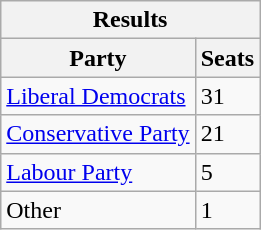<table class="wikitable">
<tr>
<th colspan="2">Results</th>
</tr>
<tr>
<th>Party</th>
<th>Seats</th>
</tr>
<tr>
<td><a href='#'>Liberal Democrats</a></td>
<td>31</td>
</tr>
<tr>
<td><a href='#'>Conservative Party</a></td>
<td>21</td>
</tr>
<tr>
<td><a href='#'>Labour Party</a></td>
<td>5</td>
</tr>
<tr>
<td>Other</td>
<td>1</td>
</tr>
</table>
